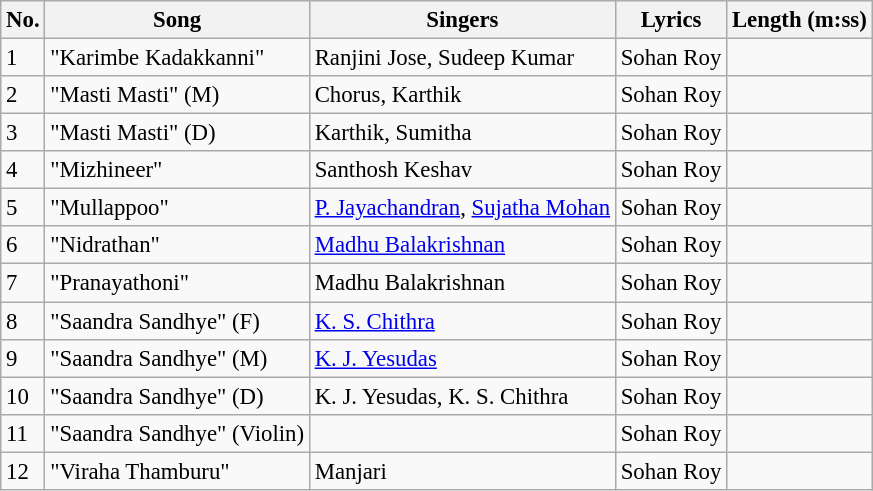<table class="wikitable" style="font-size:95%;">
<tr>
<th>No.</th>
<th>Song</th>
<th>Singers</th>
<th>Lyrics</th>
<th>Length (m:ss)</th>
</tr>
<tr>
<td>1</td>
<td>"Karimbe Kadakkanni"</td>
<td>Ranjini Jose, Sudeep Kumar</td>
<td>Sohan Roy</td>
<td></td>
</tr>
<tr>
<td>2</td>
<td>"Masti Masti" (M)</td>
<td>Chorus, Karthik</td>
<td>Sohan Roy</td>
<td></td>
</tr>
<tr>
<td>3</td>
<td>"Masti Masti" (D)</td>
<td>Karthik, Sumitha</td>
<td>Sohan Roy</td>
<td></td>
</tr>
<tr>
<td>4</td>
<td>"Mizhineer"</td>
<td>Santhosh Keshav</td>
<td>Sohan Roy</td>
<td></td>
</tr>
<tr>
<td>5</td>
<td>"Mullappoo"</td>
<td><a href='#'>P. Jayachandran</a>, <a href='#'>Sujatha Mohan</a></td>
<td>Sohan Roy</td>
<td></td>
</tr>
<tr>
<td>6</td>
<td>"Nidrathan"</td>
<td><a href='#'>Madhu Balakrishnan</a></td>
<td>Sohan Roy</td>
<td></td>
</tr>
<tr>
<td>7</td>
<td>"Pranayathoni"</td>
<td>Madhu Balakrishnan</td>
<td>Sohan Roy</td>
<td></td>
</tr>
<tr>
<td>8</td>
<td>"Saandra Sandhye" (F)</td>
<td><a href='#'>K. S. Chithra</a></td>
<td>Sohan Roy</td>
<td></td>
</tr>
<tr>
<td>9</td>
<td>"Saandra Sandhye" (M)</td>
<td><a href='#'>K. J. Yesudas</a></td>
<td>Sohan Roy</td>
<td></td>
</tr>
<tr>
<td>10</td>
<td>"Saandra Sandhye" (D)</td>
<td>K. J. Yesudas, K. S. Chithra</td>
<td>Sohan Roy</td>
<td></td>
</tr>
<tr>
<td>11</td>
<td>"Saandra Sandhye" (Violin)</td>
<td></td>
<td>Sohan Roy</td>
<td></td>
</tr>
<tr>
<td>12</td>
<td>"Viraha Thamburu"</td>
<td>Manjari</td>
<td>Sohan Roy</td>
<td></td>
</tr>
</table>
